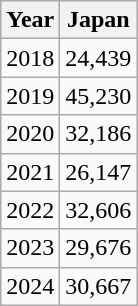<table class="wikitable">
<tr>
<th>Year</th>
<th>Japan</th>
</tr>
<tr>
<td>2018</td>
<td>24,439</td>
</tr>
<tr>
<td>2019</td>
<td>45,230</td>
</tr>
<tr>
<td>2020</td>
<td>32,186</td>
</tr>
<tr>
<td>2021</td>
<td>26,147</td>
</tr>
<tr>
<td>2022</td>
<td>32,606</td>
</tr>
<tr>
<td>2023</td>
<td>29,676</td>
</tr>
<tr>
<td>2024</td>
<td>30,667</td>
</tr>
</table>
